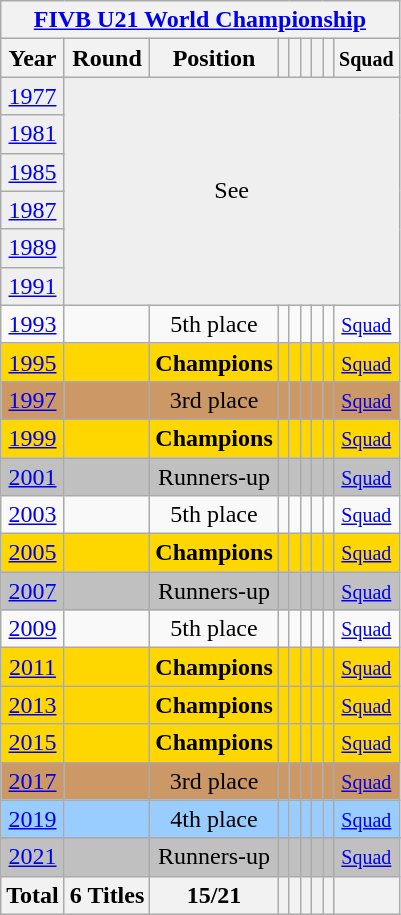<table class="wikitable" style="text-align: center;">
<tr>
<th colspan=9><a href='#'>FIVB U21 World Championship</a></th>
</tr>
<tr>
<th>Year</th>
<th>Round</th>
<th>Position</th>
<th></th>
<th></th>
<th></th>
<th></th>
<th></th>
<th><small>Squad</small></th>
</tr>
<tr bgcolor="efefef">
<td> <a href='#'>1977</a></td>
<td colspan=9 rowspan=6>See </td>
</tr>
<tr bgcolor="efefef">
<td> <a href='#'>1981</a></td>
</tr>
<tr bgcolor="efefef">
<td> <a href='#'>1985</a></td>
</tr>
<tr bgcolor="efefef">
<td> <a href='#'>1987</a></td>
</tr>
<tr bgcolor="efefef">
<td> <a href='#'>1989</a></td>
</tr>
<tr bgcolor="efefef">
<td> <a href='#'>1991</a></td>
</tr>
<tr>
<td> <a href='#'>1993</a></td>
<td></td>
<td>5th place</td>
<td></td>
<td></td>
<td></td>
<td></td>
<td></td>
<td><small> <a href='#'>Squad</a></small></td>
</tr>
<tr bgcolor=gold>
<td> <a href='#'>1995</a></td>
<td></td>
<td><strong>Champions</strong></td>
<td></td>
<td></td>
<td></td>
<td></td>
<td></td>
<td><small><a href='#'>Squad</a></small></td>
</tr>
<tr bgcolor=cc9966>
<td> <a href='#'>1997</a></td>
<td></td>
<td>3rd place</td>
<td></td>
<td></td>
<td></td>
<td></td>
<td></td>
<td><small><a href='#'>Squad</a></small></td>
</tr>
<tr bgcolor=gold>
<td> <a href='#'>1999</a></td>
<td></td>
<td><strong>Champions</strong></td>
<td></td>
<td></td>
<td></td>
<td></td>
<td></td>
<td><small> <a href='#'>Squad</a></small></td>
</tr>
<tr bgcolor=silver>
<td> <a href='#'>2001</a></td>
<td></td>
<td>Runners-up</td>
<td></td>
<td></td>
<td></td>
<td></td>
<td></td>
<td><small><a href='#'>Squad</a></small></td>
</tr>
<tr>
<td> <a href='#'>2003</a></td>
<td></td>
<td>5th place</td>
<td></td>
<td></td>
<td></td>
<td></td>
<td></td>
<td><small><a href='#'>Squad</a></small></td>
</tr>
<tr bgcolor=gold>
<td> <a href='#'>2005</a></td>
<td></td>
<td><strong>Champions</strong></td>
<td></td>
<td></td>
<td></td>
<td></td>
<td></td>
<td><small><a href='#'>Squad</a></small></td>
</tr>
<tr bgcolor=silver>
<td> <a href='#'>2007</a></td>
<td></td>
<td>Runners-up</td>
<td></td>
<td></td>
<td></td>
<td></td>
<td></td>
<td><small><a href='#'>Squad</a></small></td>
</tr>
<tr>
<td> <a href='#'>2009</a></td>
<td></td>
<td>5th place</td>
<td></td>
<td></td>
<td></td>
<td></td>
<td></td>
<td><small><a href='#'>Squad</a></small></td>
</tr>
<tr bgcolor=gold>
<td> <a href='#'>2011</a></td>
<td></td>
<td><strong>Champions</strong></td>
<td></td>
<td></td>
<td></td>
<td></td>
<td></td>
<td><small><a href='#'>Squad</a></small></td>
</tr>
<tr bgcolor=gold>
<td> <a href='#'>2013</a></td>
<td></td>
<td><strong>Champions</strong></td>
<td></td>
<td></td>
<td></td>
<td></td>
<td></td>
<td><small><a href='#'>Squad</a></small></td>
</tr>
<tr bgcolor=gold>
<td> <a href='#'>2015</a></td>
<td></td>
<td><strong>Champions</strong></td>
<td></td>
<td></td>
<td></td>
<td></td>
<td></td>
<td><small><a href='#'>Squad</a></small></td>
</tr>
<tr bgcolor=cc9966>
<td> <a href='#'>2017</a></td>
<td></td>
<td>3rd place</td>
<td></td>
<td></td>
<td></td>
<td></td>
<td></td>
<td><small> <a href='#'>Squad</a></small></td>
</tr>
<tr bgcolor=9acdff>
<td> <a href='#'>2019</a></td>
<td></td>
<td>4th place</td>
<td></td>
<td></td>
<td></td>
<td></td>
<td></td>
<td><small> <a href='#'>Squad</a></small></td>
</tr>
<tr>
</tr>
<tr bgcolor=silver>
<td>  <a href='#'>2021</a></td>
<td></td>
<td>Runners-up</td>
<td></td>
<td></td>
<td></td>
<td></td>
<td></td>
<td><small> <a href='#'>Squad</a></small></td>
</tr>
<tr>
<th>Total</th>
<th>6 Titles</th>
<th>15/21</th>
<th></th>
<th></th>
<th></th>
<th></th>
<th></th>
<th></th>
</tr>
</table>
